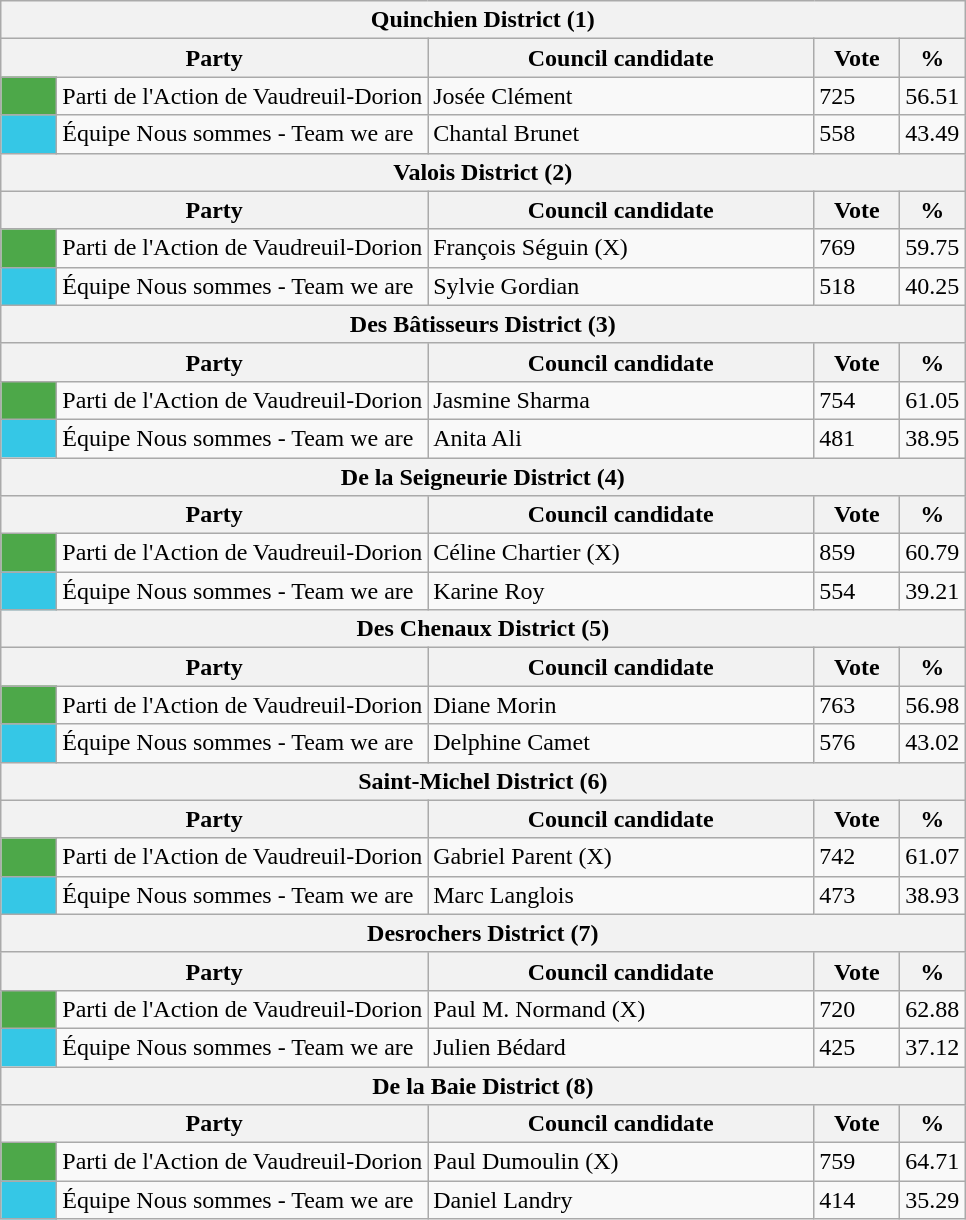<table class="wikitable">
<tr>
<th colspan="5">Quinchien District (1)</th>
</tr>
<tr>
<th bgcolor="#DDDDFF" width="230px" colspan="2">Party</th>
<th bgcolor="#DDDDFF" width="250px">Council candidate</th>
<th bgcolor="#DDDDFF" width="50px">Vote</th>
<th bgcolor="#DDDDFF" width="30px">%</th>
</tr>
<tr>
<td bgcolor=#4DA849  width="30px"> </td>
<td>Parti de l'Action de Vaudreuil-Dorion</td>
<td>Josée Clément</td>
<td>725</td>
<td>56.51</td>
</tr>
<tr>
<td bgcolor=#35C7E6 width="30px"> </td>
<td>Équipe Nous sommes - Team we are</td>
<td>Chantal Brunet</td>
<td>558</td>
<td>43.49</td>
</tr>
<tr>
<th colspan="5">Valois District (2)</th>
</tr>
<tr>
<th bgcolor="#DDDDFF" width="230px" colspan="2">Party</th>
<th bgcolor="#DDDDFF" width="250px">Council candidate</th>
<th bgcolor="#DDDDFF" width="50px">Vote</th>
<th bgcolor="#DDDDFF" width="30px">%</th>
</tr>
<tr>
<td bgcolor=#4DA849  width="30px"> </td>
<td>Parti de l'Action de Vaudreuil-Dorion</td>
<td>François Séguin (X)</td>
<td>769</td>
<td>59.75</td>
</tr>
<tr>
<td bgcolor=#35C7E6 width="30px"> </td>
<td>Équipe Nous sommes - Team we are</td>
<td>Sylvie Gordian</td>
<td>518</td>
<td>40.25</td>
</tr>
<tr>
<th colspan="5">Des Bâtisseurs District (3)</th>
</tr>
<tr>
<th bgcolor="#DDDDFF" width="230px" colspan="2">Party</th>
<th bgcolor="#DDDDFF" width="250px">Council candidate</th>
<th bgcolor="#DDDDFF" width="50px">Vote</th>
<th bgcolor="#DDDDFF" width="30px">%</th>
</tr>
<tr>
<td bgcolor=#4DA849  width="30px"> </td>
<td>Parti de l'Action de Vaudreuil-Dorion</td>
<td>Jasmine Sharma</td>
<td>754</td>
<td>61.05</td>
</tr>
<tr>
<td bgcolor=#35C7E6 width="30px"> </td>
<td>Équipe Nous sommes - Team we are</td>
<td>Anita Ali</td>
<td>481</td>
<td>38.95</td>
</tr>
<tr>
<th colspan="5">De la Seigneurie District (4)</th>
</tr>
<tr>
<th bgcolor="#DDDDFF" width="230px" colspan="2">Party</th>
<th bgcolor="#DDDDFF" width="250px">Council candidate</th>
<th bgcolor="#DDDDFF" width="50px">Vote</th>
<th bgcolor="#DDDDFF" width="30px">%</th>
</tr>
<tr>
<td bgcolor=#4DA849  width="30px"> </td>
<td>Parti de l'Action de Vaudreuil-Dorion</td>
<td>Céline Chartier (X)</td>
<td>859</td>
<td>60.79</td>
</tr>
<tr>
<td bgcolor=#35C7E6 width="30px"> </td>
<td>Équipe Nous sommes - Team we are</td>
<td>Karine Roy</td>
<td>554</td>
<td>39.21</td>
</tr>
<tr>
<th colspan="5">Des Chenaux District (5)</th>
</tr>
<tr>
<th bgcolor="#DDDDFF" width="230px" colspan="2">Party</th>
<th bgcolor="#DDDDFF" width="250px">Council candidate</th>
<th bgcolor="#DDDDFF" width="50px">Vote</th>
<th bgcolor="#DDDDFF" width="30px">%</th>
</tr>
<tr>
<td bgcolor=#4DA849  width="30px"> </td>
<td>Parti de l'Action de Vaudreuil-Dorion</td>
<td>Diane Morin</td>
<td>763</td>
<td>56.98</td>
</tr>
<tr>
<td bgcolor=#35C7E6 width="30px"> </td>
<td>Équipe Nous sommes - Team we are</td>
<td>Delphine Camet</td>
<td>576</td>
<td>43.02</td>
</tr>
<tr>
<th colspan="5">Saint-Michel District (6)</th>
</tr>
<tr>
<th bgcolor="#DDDDFF" width="230px" colspan="2">Party</th>
<th bgcolor="#DDDDFF" width="250px">Council candidate</th>
<th bgcolor="#DDDDFF" width="50px">Vote</th>
<th bgcolor="#DDDDFF" width="30px">%</th>
</tr>
<tr>
<td bgcolor=#4DA849  width="30px"> </td>
<td>Parti de l'Action de Vaudreuil-Dorion</td>
<td>Gabriel Parent (X)</td>
<td>742</td>
<td>61.07</td>
</tr>
<tr>
<td bgcolor=#35C7E6 width="30px"> </td>
<td>Équipe Nous sommes - Team we are</td>
<td>Marc Langlois</td>
<td>473</td>
<td>38.93</td>
</tr>
<tr>
<th colspan="5">Desrochers District (7)</th>
</tr>
<tr>
<th bgcolor="#DDDDFF" width="230px" colspan="2">Party</th>
<th bgcolor="#DDDDFF" width="250px">Council candidate</th>
<th bgcolor="#DDDDFF" width="50px">Vote</th>
<th bgcolor="#DDDDFF" width="30px">%</th>
</tr>
<tr>
<td bgcolor=#4DA849  width="30px"> </td>
<td>Parti de l'Action de Vaudreuil-Dorion</td>
<td>Paul M. Normand (X)</td>
<td>720</td>
<td>62.88</td>
</tr>
<tr>
<td bgcolor=#35C7E6 width="30px"> </td>
<td>Équipe Nous sommes - Team we are</td>
<td>Julien Bédard</td>
<td>425</td>
<td>37.12</td>
</tr>
<tr>
<th colspan="5">De la Baie District (8)</th>
</tr>
<tr>
<th bgcolor="#DDDDFF" width="230px" colspan="2">Party</th>
<th bgcolor="#DDDDFF" width="250px">Council candidate</th>
<th bgcolor="#DDDDFF" width="50px">Vote</th>
<th bgcolor="#DDDDFF" width="30px">%</th>
</tr>
<tr>
<td bgcolor=#4DA849  width="30px"> </td>
<td>Parti de l'Action de Vaudreuil-Dorion</td>
<td>Paul Dumoulin (X)</td>
<td>759</td>
<td>64.71</td>
</tr>
<tr>
<td bgcolor=#35C7E6 width="30px"> </td>
<td>Équipe Nous sommes - Team we are</td>
<td>Daniel Landry</td>
<td>414</td>
<td>35.29</td>
</tr>
</table>
